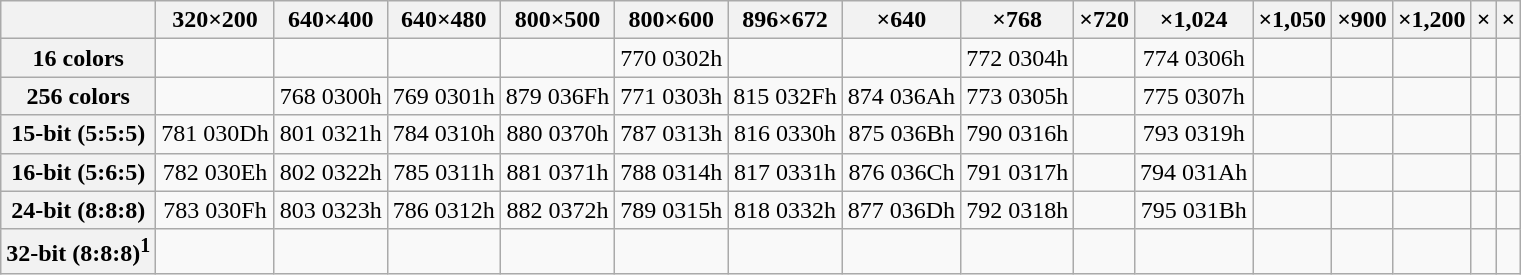<table class="wikitable" style="text-align: center;">
<tr>
<th></th>
<th>320×200</th>
<th>640×400</th>
<th>640×480</th>
<th>800×500</th>
<th>800×600</th>
<th>896×672</th>
<th>×640</th>
<th>×768</th>
<th>×720</th>
<th>×1,024</th>
<th>×1,050</th>
<th>×900</th>
<th>×1,200</th>
<th>×</th>
<th>×</th>
</tr>
<tr>
<th>16 colors</th>
<td></td>
<td></td>
<td></td>
<td></td>
<td>770 0302h</td>
<td></td>
<td></td>
<td>772 0304h</td>
<td></td>
<td>774 0306h</td>
<td></td>
<td></td>
<td></td>
<td></td>
<td></td>
</tr>
<tr>
<th>256 colors</th>
<td></td>
<td>768 0300h</td>
<td>769 0301h</td>
<td>879 036Fh</td>
<td>771 0303h</td>
<td>815 032Fh</td>
<td>874 036Ah</td>
<td>773 0305h</td>
<td></td>
<td>775 0307h</td>
<td></td>
<td></td>
<td></td>
<td></td>
<td></td>
</tr>
<tr>
<th>15-bit (5:5:5)</th>
<td>781 030Dh</td>
<td>801 0321h</td>
<td>784 0310h</td>
<td>880 0370h</td>
<td>787 0313h</td>
<td>816 0330h</td>
<td>875 036Bh</td>
<td>790 0316h</td>
<td></td>
<td>793 0319h</td>
<td></td>
<td></td>
<td></td>
<td></td>
<td></td>
</tr>
<tr>
<th>16-bit (5:6:5)</th>
<td>782 030Eh</td>
<td>802 0322h</td>
<td>785 0311h</td>
<td>881 0371h</td>
<td>788 0314h</td>
<td>817 0331h</td>
<td>876 036Ch</td>
<td>791 0317h</td>
<td></td>
<td>794 031Ah</td>
<td></td>
<td></td>
<td></td>
<td></td>
<td></td>
</tr>
<tr>
<th>24-bit (8:8:8)</th>
<td>783 030Fh</td>
<td>803 0323h</td>
<td>786 0312h</td>
<td>882 0372h</td>
<td>789 0315h</td>
<td>818 0332h</td>
<td>877 036Dh</td>
<td>792 0318h</td>
<td></td>
<td>795 031Bh</td>
<td></td>
<td></td>
<td></td>
<td></td>
<td></td>
</tr>
<tr>
<th>32-bit (8:8:8)<sup>1</sup></th>
<td></td>
<td></td>
<td></td>
<td></td>
<td></td>
<td></td>
<td></td>
<td></td>
<td></td>
<td></td>
<td></td>
<td></td>
<td></td>
<td></td>
</tr>
</table>
